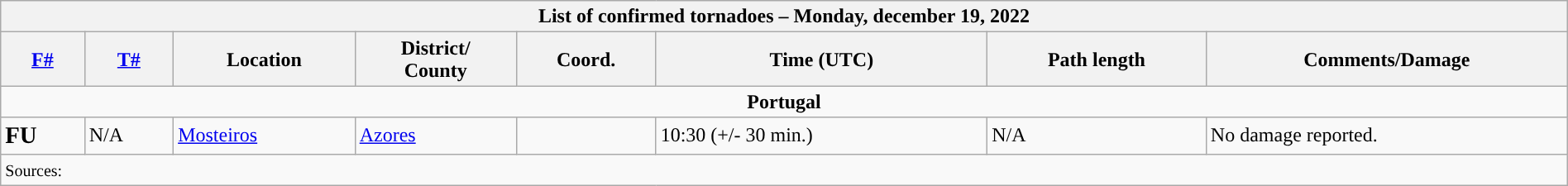<table class="wikitable collapsible" width="100%">
<tr>
<th colspan="8">List of confirmed tornadoes – Monday, december 19, 2022</th>
</tr>
<tr>
<th><a href='#'>F#</a></th>
<th><a href='#'>T#</a></th>
<th>Location</th>
<th>District/<br>County</th>
<th>Coord.</th>
<th>Time (UTC)</th>
<th>Path length</th>
<th>Comments/Damage</th>
</tr>
<tr>
<td colspan="8" align=center><strong>Portugal</strong></td>
</tr>
<tr>
<td><big><strong>FU</strong></big></td>
<td>N/A</td>
<td><a href='#'>Mosteiros</a></td>
<td><a href='#'>Azores</a></td>
<td></td>
<td>10:30 (+/- 30 min.)</td>
<td>N/A</td>
<td>No damage reported.</td>
</tr>
<tr>
<td colspan="8"><small>Sources:  </small></td>
</tr>
</table>
